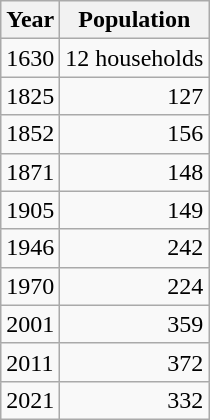<table class="wikitable sortable">
<tr>
<th>Year</th>
<th>Population</th>
</tr>
<tr>
<td>1630</td>
<td style="text-align:right;">12 households</td>
</tr>
<tr>
<td>1825</td>
<td style="text-align:right;">127</td>
</tr>
<tr>
<td>1852</td>
<td style="text-align:right;">156</td>
</tr>
<tr>
<td>1871</td>
<td style="text-align:right;">148</td>
</tr>
<tr>
<td>1905</td>
<td style="text-align:right;">149</td>
</tr>
<tr>
<td>1946</td>
<td style="text-align:right;">242</td>
</tr>
<tr>
<td>1970</td>
<td style="text-align:right;">224</td>
</tr>
<tr>
<td>2001</td>
<td style="text-align:right;">359</td>
</tr>
<tr>
<td>2011</td>
<td style="text-align:right;">372</td>
</tr>
<tr>
<td>2021</td>
<td style="text-align:right;">332</td>
</tr>
</table>
